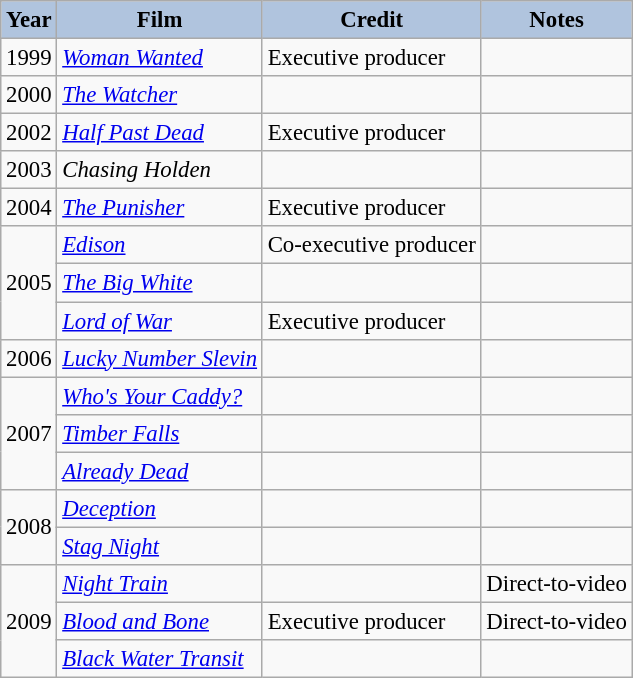<table class="wikitable" style="font-size:95%;">
<tr>
<th style="background:#B0C4DE;">Year</th>
<th style="background:#B0C4DE;">Film</th>
<th style="background:#B0C4DE;">Credit</th>
<th style="background:#B0C4DE;">Notes</th>
</tr>
<tr>
<td>1999</td>
<td><em><a href='#'>Woman Wanted</a></em></td>
<td>Executive producer</td>
<td></td>
</tr>
<tr>
<td>2000</td>
<td><em><a href='#'>The Watcher</a></em></td>
<td></td>
<td></td>
</tr>
<tr>
<td>2002</td>
<td><em><a href='#'>Half Past Dead</a></em></td>
<td>Executive producer</td>
<td></td>
</tr>
<tr>
<td>2003</td>
<td><em>Chasing Holden</em></td>
<td></td>
<td></td>
</tr>
<tr>
<td>2004</td>
<td><em><a href='#'>The Punisher</a></em></td>
<td>Executive producer</td>
<td></td>
</tr>
<tr>
<td rowspan=3>2005</td>
<td><em><a href='#'>Edison</a></em></td>
<td>Co-executive producer</td>
<td></td>
</tr>
<tr>
<td><em><a href='#'>The Big White</a></em></td>
<td></td>
<td></td>
</tr>
<tr>
<td><em><a href='#'>Lord of War</a></em></td>
<td>Executive producer</td>
<td></td>
</tr>
<tr>
<td>2006</td>
<td><em><a href='#'>Lucky Number Slevin</a></em></td>
<td></td>
<td></td>
</tr>
<tr>
<td rowspan=3>2007</td>
<td><em><a href='#'>Who's Your Caddy?</a></em></td>
<td></td>
<td></td>
</tr>
<tr>
<td><em><a href='#'>Timber Falls</a></em></td>
<td></td>
<td></td>
</tr>
<tr>
<td><em><a href='#'>Already Dead</a></em></td>
<td></td>
<td></td>
</tr>
<tr>
<td rowspan=2>2008</td>
<td><em><a href='#'>Deception</a></em></td>
<td></td>
<td></td>
</tr>
<tr>
<td><em><a href='#'>Stag Night</a></em></td>
<td></td>
<td></td>
</tr>
<tr>
<td rowspan=3>2009</td>
<td><em><a href='#'>Night Train</a></em></td>
<td></td>
<td>Direct-to-video</td>
</tr>
<tr>
<td><em><a href='#'>Blood and Bone</a></em></td>
<td>Executive producer</td>
<td>Direct-to-video</td>
</tr>
<tr>
<td><em><a href='#'>Black Water Transit</a></em></td>
<td></td>
<td></td>
</tr>
</table>
